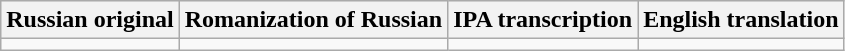<table class="wikitable" style="border-collapse:collapse; text-align: left; line-height= 1.2em:">
<tr bgcolor="#efefef">
<th>Russian original</th>
<th>Romanization of Russian</th>
<th>IPA transcription</th>
<th>English translation</th>
</tr>
<tr style="vertical-align:top;white-space:nowrap;">
<td></td>
<td></td>
<td></td>
<td></td>
</tr>
</table>
